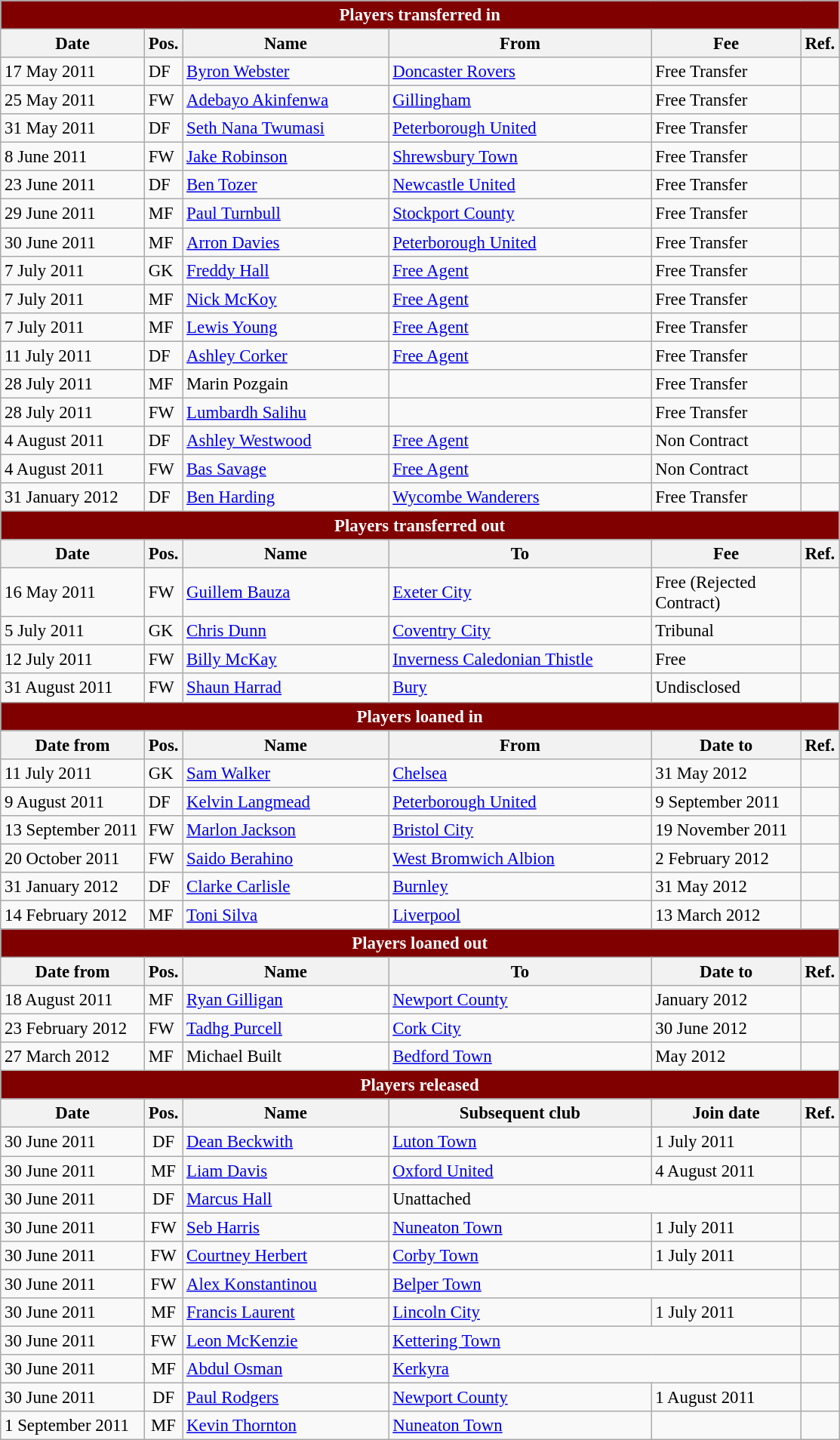<table class="wikitable" style="font-size:95%;">
<tr>
<th style="background: maroon; color:white" colspan="6">Players transferred in</th>
</tr>
<tr>
<th width="120px">Date</th>
<th width="25px">Pos.</th>
<th width="175px">Name</th>
<th width="225px">From</th>
<th width="125px">Fee</th>
<th width="25px">Ref.</th>
</tr>
<tr>
<td>17 May 2011</td>
<td>DF</td>
<td> <a href='#'>Byron Webster</a></td>
<td> <a href='#'>Doncaster Rovers</a></td>
<td>Free Transfer</td>
<td></td>
</tr>
<tr>
<td>25 May 2011</td>
<td>FW</td>
<td> <a href='#'>Adebayo Akinfenwa</a></td>
<td> <a href='#'>Gillingham</a></td>
<td>Free Transfer</td>
<td></td>
</tr>
<tr>
<td>31 May 2011</td>
<td>DF</td>
<td> <a href='#'>Seth Nana Twumasi</a></td>
<td> <a href='#'>Peterborough United</a></td>
<td>Free Transfer</td>
<td></td>
</tr>
<tr>
<td>8 June 2011</td>
<td>FW</td>
<td> <a href='#'>Jake Robinson</a></td>
<td> <a href='#'>Shrewsbury Town</a></td>
<td>Free Transfer</td>
<td></td>
</tr>
<tr>
<td>23 June 2011</td>
<td>DF</td>
<td> <a href='#'>Ben Tozer</a></td>
<td> <a href='#'>Newcastle United</a></td>
<td>Free Transfer</td>
<td></td>
</tr>
<tr>
<td>29 June 2011</td>
<td>MF</td>
<td> <a href='#'>Paul Turnbull</a></td>
<td> <a href='#'>Stockport County</a></td>
<td>Free Transfer</td>
<td></td>
</tr>
<tr>
<td>30 June 2011</td>
<td>MF</td>
<td> <a href='#'>Arron Davies</a></td>
<td> <a href='#'>Peterborough United</a></td>
<td>Free Transfer</td>
<td></td>
</tr>
<tr>
<td>7 July 2011</td>
<td>GK</td>
<td> <a href='#'>Freddy Hall</a></td>
<td><a href='#'>Free Agent</a></td>
<td>Free Transfer</td>
<td></td>
</tr>
<tr>
<td>7 July 2011</td>
<td>MF</td>
<td> <a href='#'>Nick McKoy</a></td>
<td><a href='#'>Free Agent</a></td>
<td>Free Transfer</td>
<td></td>
</tr>
<tr>
<td>7 July 2011</td>
<td>MF</td>
<td> <a href='#'>Lewis Young</a></td>
<td><a href='#'>Free Agent</a></td>
<td>Free Transfer</td>
<td></td>
</tr>
<tr>
<td>11 July 2011</td>
<td>DF</td>
<td> <a href='#'>Ashley Corker</a></td>
<td><a href='#'>Free Agent</a></td>
<td>Free Transfer</td>
<td></td>
</tr>
<tr>
<td>28 July 2011</td>
<td>MF</td>
<td> Marin Pozgain</td>
<td></td>
<td>Free Transfer</td>
<td></td>
</tr>
<tr>
<td>28 July 2011</td>
<td>FW</td>
<td> <a href='#'>Lumbardh Salihu</a></td>
<td></td>
<td>Free Transfer</td>
<td></td>
</tr>
<tr>
<td>4 August 2011</td>
<td>DF</td>
<td> <a href='#'>Ashley Westwood</a></td>
<td><a href='#'>Free Agent</a></td>
<td>Non Contract</td>
<td></td>
</tr>
<tr>
<td>4 August 2011</td>
<td>FW</td>
<td> <a href='#'>Bas Savage</a></td>
<td><a href='#'>Free Agent</a></td>
<td>Non Contract</td>
<td></td>
</tr>
<tr>
<td>31 January 2012</td>
<td>DF</td>
<td> <a href='#'>Ben Harding</a></td>
<td> <a href='#'>Wycombe Wanderers</a></td>
<td>Free Transfer</td>
<td></td>
</tr>
<tr>
<th style="background: maroon; color:white" colspan="6">Players transferred out</th>
</tr>
<tr>
<th>Date</th>
<th>Pos.</th>
<th>Name</th>
<th>To</th>
<th>Fee</th>
<th>Ref.</th>
</tr>
<tr>
<td>16 May 2011</td>
<td>FW</td>
<td> <a href='#'>Guillem Bauza</a></td>
<td> <a href='#'>Exeter City</a></td>
<td>Free (Rejected Contract)</td>
<td></td>
</tr>
<tr>
<td>5 July 2011</td>
<td>GK</td>
<td> <a href='#'>Chris Dunn</a></td>
<td> <a href='#'>Coventry City</a></td>
<td>Tribunal</td>
<td></td>
</tr>
<tr>
<td>12 July 2011</td>
<td>FW</td>
<td> <a href='#'>Billy McKay</a></td>
<td> <a href='#'>Inverness Caledonian Thistle</a></td>
<td>Free</td>
<td></td>
</tr>
<tr>
<td>31 August 2011</td>
<td>FW</td>
<td> <a href='#'>Shaun Harrad</a></td>
<td> <a href='#'>Bury</a></td>
<td>Undisclosed</td>
<td></td>
</tr>
<tr>
<th style="background: maroon; color:white" colspan="6">Players loaned in</th>
</tr>
<tr>
<th>Date from</th>
<th>Pos.</th>
<th>Name</th>
<th>From</th>
<th>Date to</th>
<th>Ref.</th>
</tr>
<tr>
<td>11 July 2011</td>
<td>GK</td>
<td> <a href='#'>Sam Walker</a></td>
<td> <a href='#'>Chelsea</a></td>
<td>31 May 2012</td>
<td></td>
</tr>
<tr>
<td>9 August 2011</td>
<td>DF</td>
<td> <a href='#'>Kelvin Langmead</a></td>
<td> <a href='#'>Peterborough United</a></td>
<td>9 September 2011</td>
<td></td>
</tr>
<tr>
<td>13 September 2011</td>
<td>FW</td>
<td> <a href='#'>Marlon Jackson</a></td>
<td> <a href='#'>Bristol City</a></td>
<td>19 November 2011</td>
<td></td>
</tr>
<tr>
<td>20 October 2011</td>
<td>FW</td>
<td> <a href='#'>Saido Berahino</a></td>
<td> <a href='#'>West Bromwich Albion</a></td>
<td>2 February 2012</td>
<td></td>
</tr>
<tr>
<td>31 January 2012</td>
<td>DF</td>
<td> <a href='#'>Clarke Carlisle</a></td>
<td> <a href='#'>Burnley</a></td>
<td>31 May 2012</td>
<td></td>
</tr>
<tr>
<td>14 February 2012</td>
<td>MF</td>
<td> <a href='#'>Toni Silva</a></td>
<td> <a href='#'>Liverpool</a></td>
<td>13 March 2012</td>
<td></td>
</tr>
<tr>
<th style="background: maroon; color:white" colspan="6">Players loaned out</th>
</tr>
<tr>
<th>Date from</th>
<th>Pos.</th>
<th>Name</th>
<th>To</th>
<th>Date to</th>
<th>Ref.</th>
</tr>
<tr>
<td>18 August 2011</td>
<td>MF</td>
<td> <a href='#'>Ryan Gilligan</a></td>
<td> <a href='#'>Newport County</a></td>
<td>January 2012</td>
<td></td>
</tr>
<tr>
<td>23 February 2012</td>
<td>FW</td>
<td> <a href='#'>Tadhg Purcell</a></td>
<td> <a href='#'>Cork City</a></td>
<td>30 June 2012</td>
<td></td>
</tr>
<tr>
<td>27 March 2012</td>
<td>MF</td>
<td> Michael Built</td>
<td> <a href='#'>Bedford Town</a></td>
<td>May 2012</td>
<td></td>
</tr>
<tr>
<th style="background: maroon; color:white" colspan="6">Players released</th>
</tr>
<tr>
<th>Date</th>
<th>Pos.</th>
<th>Name</th>
<th>Subsequent club</th>
<th>Join date</th>
<th>Ref.</th>
</tr>
<tr>
<td>30 June 2011</td>
<td style="text-align:center;">DF</td>
<td> <a href='#'>Dean Beckwith</a></td>
<td> <a href='#'>Luton Town</a></td>
<td>1 July 2011</td>
<td></td>
</tr>
<tr>
<td>30 June 2011</td>
<td style="text-align:center;">MF</td>
<td> <a href='#'>Liam Davis</a></td>
<td> <a href='#'>Oxford United</a></td>
<td>4 August 2011</td>
<td></td>
</tr>
<tr>
<td>30 June 2011</td>
<td style="text-align:center;">DF</td>
<td> <a href='#'>Marcus Hall</a></td>
<td colspan="2">Unattached</td>
<td></td>
</tr>
<tr>
<td>30 June 2011</td>
<td style="text-align:center;">FW</td>
<td> <a href='#'>Seb Harris</a></td>
<td> <a href='#'>Nuneaton Town</a></td>
<td>1 July 2011</td>
<td></td>
</tr>
<tr>
<td>30 June 2011</td>
<td style="text-align:center;">FW</td>
<td> <a href='#'>Courtney Herbert</a></td>
<td> <a href='#'>Corby Town</a></td>
<td>1 July 2011</td>
<td></td>
</tr>
<tr>
<td>30 June 2011</td>
<td style="text-align:center;">FW</td>
<td> <a href='#'>Alex Konstantinou</a></td>
<td colspan="2"> <a href='#'>Belper Town</a></td>
<td></td>
</tr>
<tr>
<td>30 June 2011</td>
<td style="text-align:center;">MF</td>
<td> <a href='#'>Francis Laurent</a></td>
<td> <a href='#'>Lincoln City</a></td>
<td>1 July 2011</td>
<td></td>
</tr>
<tr>
<td>30 June 2011</td>
<td style="text-align:center;">FW</td>
<td> <a href='#'>Leon McKenzie</a></td>
<td colspan="2"> <a href='#'>Kettering Town</a></td>
<td></td>
</tr>
<tr>
<td>30 June 2011</td>
<td style="text-align:center;">MF</td>
<td> <a href='#'>Abdul Osman</a></td>
<td colspan="2"> <a href='#'>Kerkyra</a></td>
<td></td>
</tr>
<tr>
<td>30 June 2011</td>
<td style="text-align:center;">DF</td>
<td> <a href='#'>Paul Rodgers</a></td>
<td> <a href='#'>Newport County</a></td>
<td>1 August 2011</td>
<td></td>
</tr>
<tr>
<td>1 September 2011</td>
<td style="text-align:center;">MF</td>
<td> <a href='#'>Kevin Thornton</a></td>
<td> <a href='#'>Nuneaton Town</a></td>
<td></td>
<td></td>
</tr>
</table>
